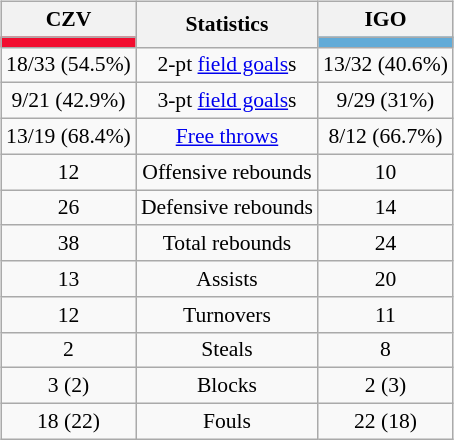<table style="width:100%;">
<tr>
<td valign=top align=right width=33%><br>













</td>
<td style="vertical-align:top; align:center; width:33%;"><br><table style="width:100%;">
<tr>
<td style="width=50%;"></td>
<td></td>
<td style="width=50%;"></td>
</tr>
</table>
<table class="wikitable" style="font-size:90%; text-align:center; margin:auto;" align=center>
<tr>
<th>CZV</th>
<th rowspan=2>Statistics</th>
<th>IGO</th>
</tr>
<tr>
<td style="background:#F20D2F;"></td>
<td style="background:#61ABD8;"></td>
</tr>
<tr>
<td>18/33 (54.5%)</td>
<td>2-pt <a href='#'>field goals</a>s</td>
<td>13/32 (40.6%)</td>
</tr>
<tr>
<td>9/21 (42.9%)</td>
<td>3-pt <a href='#'>field goals</a>s</td>
<td>9/29 (31%)</td>
</tr>
<tr>
<td>13/19 (68.4%)</td>
<td><a href='#'>Free throws</a></td>
<td>8/12 (66.7%)</td>
</tr>
<tr>
<td>12</td>
<td>Offensive rebounds</td>
<td>10</td>
</tr>
<tr>
<td>26</td>
<td>Defensive rebounds</td>
<td>14</td>
</tr>
<tr>
<td>38</td>
<td>Total rebounds</td>
<td>24</td>
</tr>
<tr>
<td>13</td>
<td>Assists</td>
<td>20</td>
</tr>
<tr>
<td>12</td>
<td>Turnovers</td>
<td>11</td>
</tr>
<tr>
<td>2</td>
<td>Steals</td>
<td>8</td>
</tr>
<tr>
<td>3 (2)</td>
<td>Blocks</td>
<td>2 (3)</td>
</tr>
<tr>
<td>18 (22)</td>
<td>Fouls</td>
<td>22 (18)</td>
</tr>
</table>
</td>
<td style="vertical-align:top; align:left; width:33%;"><br>













</td>
</tr>
</table>
